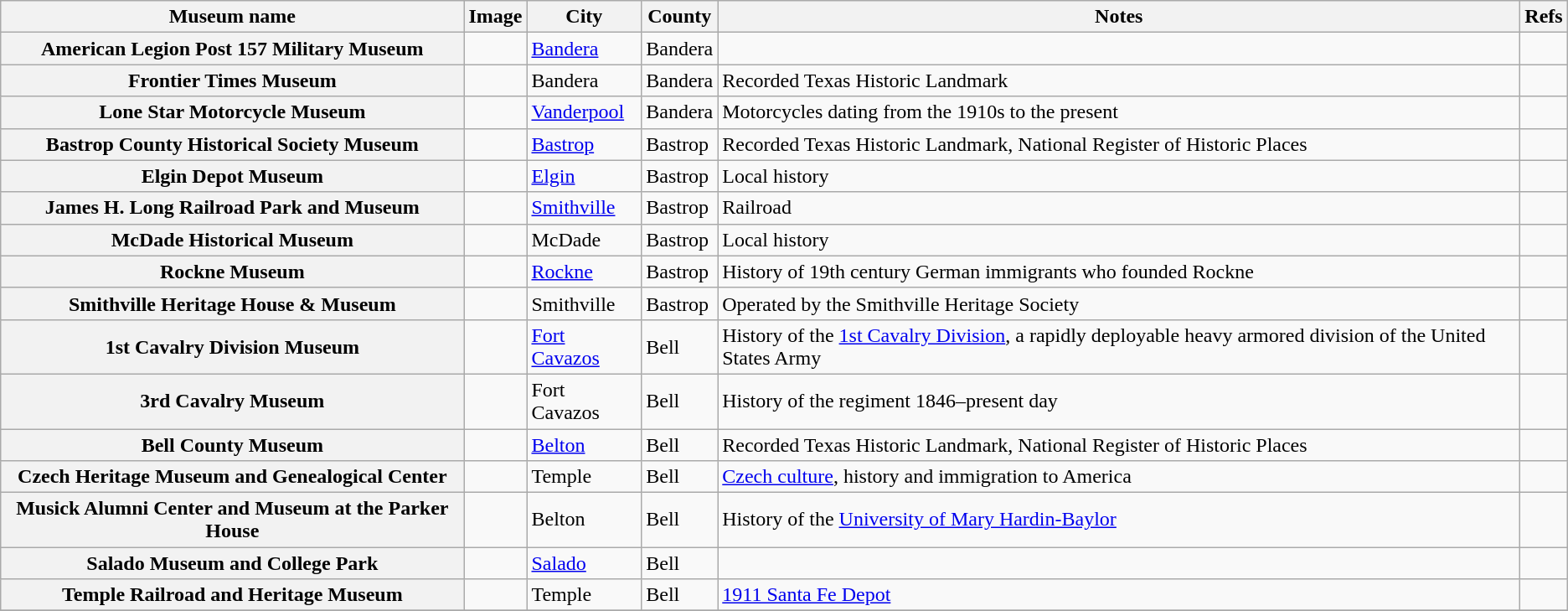<table class="wikitable sortable plainrowheaders">
<tr>
<th scope="col">Museum name</th>
<th scope="col"  class="unsortable">Image</th>
<th scope="col">City</th>
<th scope="col">County</th>
<th scope="col">Notes</th>
<th scope="col" class="unsortable">Refs</th>
</tr>
<tr>
<th scope="row">American Legion Post 157 Military Museum</th>
<td></td>
<td><a href='#'>Bandera</a></td>
<td>Bandera</td>
<td></td>
<td align="center"></td>
</tr>
<tr>
<th scope="row">Frontier Times Museum</th>
<td></td>
<td>Bandera</td>
<td>Bandera</td>
<td>Recorded Texas Historic Landmark</td>
<td align="center"></td>
</tr>
<tr>
<th scope="row">Lone Star Motorcycle Museum</th>
<td></td>
<td><a href='#'>Vanderpool</a></td>
<td>Bandera</td>
<td>Motorcycles dating from the 1910s to the present</td>
<td align="center"></td>
</tr>
<tr>
<th scope="row">Bastrop County Historical Society Museum</th>
<td></td>
<td><a href='#'>Bastrop</a></td>
<td>Bastrop</td>
<td>Recorded Texas Historic Landmark, National Register of Historic Places</td>
<td align="center"></td>
</tr>
<tr>
<th scope="row">Elgin Depot Museum</th>
<td></td>
<td><a href='#'>Elgin</a></td>
<td>Bastrop</td>
<td>Local history</td>
<td align="center"></td>
</tr>
<tr>
<th scope="row">James H. Long Railroad Park and Museum</th>
<td></td>
<td><a href='#'>Smithville</a></td>
<td>Bastrop</td>
<td>Railroad</td>
<td align="center"></td>
</tr>
<tr>
<th scope="row">McDade Historical Museum</th>
<td></td>
<td>McDade</td>
<td>Bastrop</td>
<td>Local history</td>
<td align="center"></td>
</tr>
<tr>
<th scope="row">Rockne Museum</th>
<td></td>
<td><a href='#'>Rockne</a></td>
<td>Bastrop</td>
<td>History of 19th century German immigrants who founded Rockne</td>
<td align="center"></td>
</tr>
<tr>
<th scope="row">Smithville Heritage House & Museum</th>
<td></td>
<td>Smithville</td>
<td>Bastrop</td>
<td>Operated by the Smithville Heritage Society</td>
<td align="center"></td>
</tr>
<tr>
<th scope="row">1st Cavalry Division Museum</th>
<td></td>
<td><a href='#'>Fort Cavazos</a></td>
<td>Bell</td>
<td>History of the <a href='#'>1st Cavalry Division</a>, a rapidly deployable heavy armored division of the United States Army</td>
<td align="center"></td>
</tr>
<tr>
<th scope="row">3rd Cavalry Museum</th>
<td></td>
<td>Fort Cavazos</td>
<td>Bell</td>
<td>History of the regiment 1846–present day</td>
<td align="center"></td>
</tr>
<tr>
<th scope="row">Bell County Museum</th>
<td></td>
<td><a href='#'>Belton</a></td>
<td>Bell</td>
<td>Recorded Texas Historic Landmark, National Register of Historic Places</td>
<td align="center"></td>
</tr>
<tr>
<th scope="row">Czech Heritage Museum and Genealogical Center</th>
<td></td>
<td>Temple</td>
<td>Bell</td>
<td><a href='#'>Czech culture</a>, history and immigration to America</td>
<td align="center"></td>
</tr>
<tr>
<th scope="row">Musick Alumni Center and Museum at the Parker House</th>
<td></td>
<td>Belton</td>
<td>Bell</td>
<td>History of the <a href='#'>University of Mary Hardin-Baylor</a></td>
<td align="center"></td>
</tr>
<tr>
<th scope="row">Salado Museum and College Park</th>
<td></td>
<td><a href='#'>Salado</a></td>
<td>Bell</td>
<td></td>
<td align="center"></td>
</tr>
<tr>
<th scope="row">Temple Railroad and Heritage Museum</th>
<td></td>
<td>Temple</td>
<td>Bell</td>
<td><a href='#'>1911 Santa Fe Depot</a></td>
<td align="center"></td>
</tr>
<tr>
</tr>
</table>
